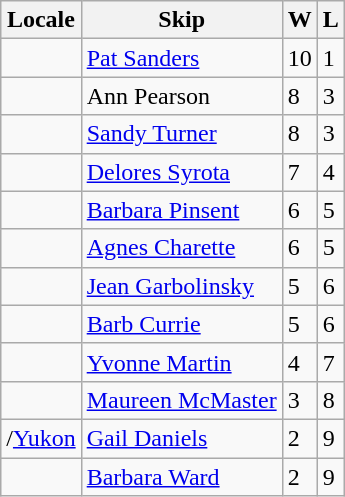<table class="wikitable" border="1">
<tr>
<th>Locale</th>
<th>Skip</th>
<th>W</th>
<th>L</th>
</tr>
<tr>
<td></td>
<td><a href='#'>Pat Sanders</a></td>
<td>10</td>
<td>1</td>
</tr>
<tr>
<td></td>
<td>Ann Pearson</td>
<td>8</td>
<td>3</td>
</tr>
<tr>
<td></td>
<td><a href='#'>Sandy Turner</a></td>
<td>8</td>
<td>3</td>
</tr>
<tr>
<td></td>
<td><a href='#'>Delores Syrota</a></td>
<td>7</td>
<td>4</td>
</tr>
<tr>
<td></td>
<td><a href='#'>Barbara Pinsent</a></td>
<td>6</td>
<td>5</td>
</tr>
<tr>
<td></td>
<td><a href='#'>Agnes Charette</a></td>
<td>6</td>
<td>5</td>
</tr>
<tr>
<td></td>
<td><a href='#'>Jean Garbolinsky</a></td>
<td>5</td>
<td>6</td>
</tr>
<tr>
<td></td>
<td><a href='#'>Barb Currie</a></td>
<td>5</td>
<td>6</td>
</tr>
<tr>
<td></td>
<td><a href='#'>Yvonne Martin</a></td>
<td>4</td>
<td>7</td>
</tr>
<tr>
<td></td>
<td><a href='#'>Maureen McMaster</a></td>
<td>3</td>
<td>8</td>
</tr>
<tr>
<td>/<a href='#'>Yukon</a></td>
<td><a href='#'>Gail Daniels</a></td>
<td>2</td>
<td>9</td>
</tr>
<tr>
<td></td>
<td><a href='#'>Barbara Ward</a></td>
<td>2</td>
<td>9</td>
</tr>
</table>
